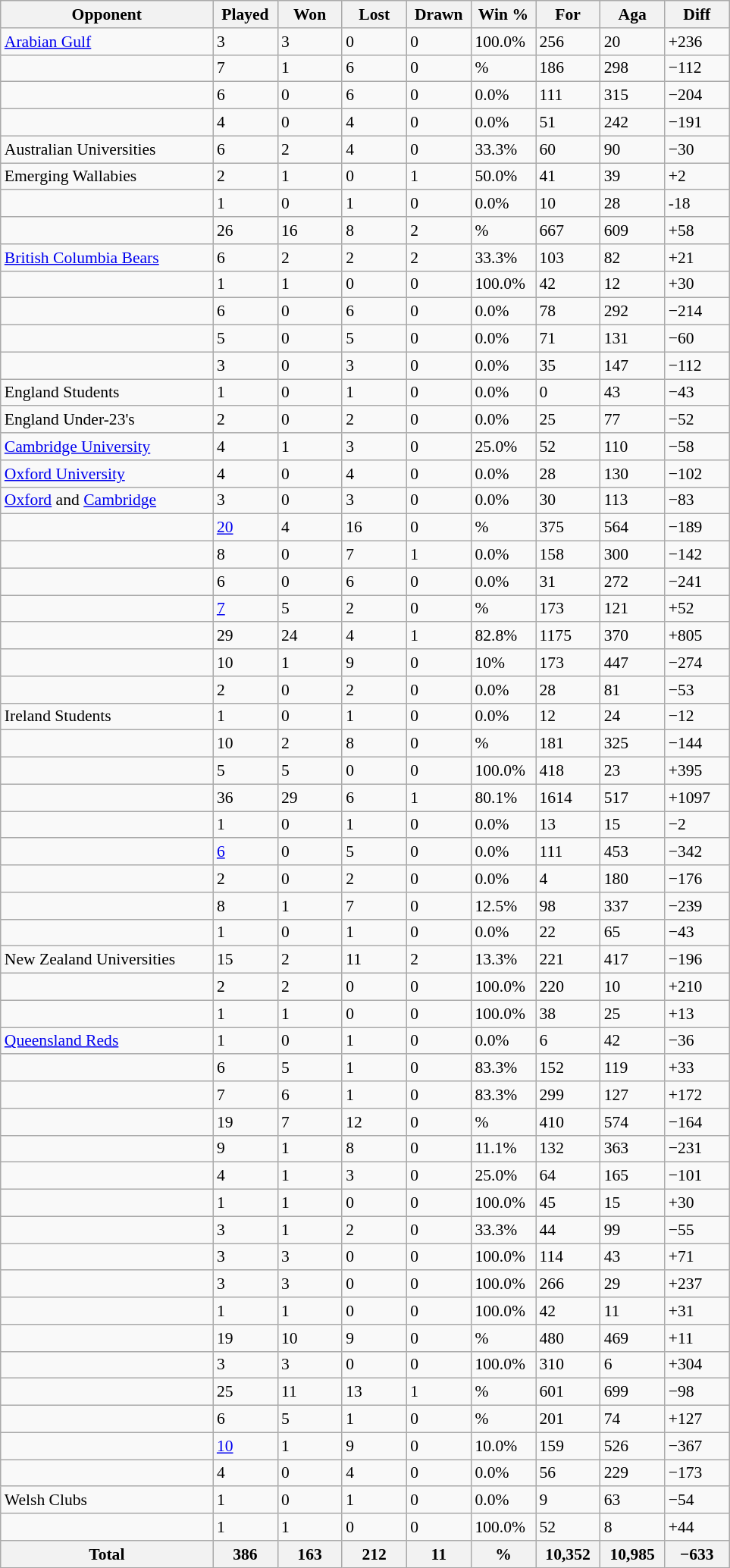<table class="wikitable sortable" style=font-size:90%>
<tr>
<th style=width:180px>Opponent</th>
<th style=width:50px>Played</th>
<th style=width:50px>Won</th>
<th style=width:50px>Lost</th>
<th style=width:50px>Drawn</th>
<th style=width:50px>Win %</th>
<th style=width:50px>For</th>
<th style=width:50px>Aga</th>
<th style=width:50px;>Diff</th>
</tr>
<tr>
<td><a href='#'>Arabian Gulf</a></td>
<td>3</td>
<td>3</td>
<td>0</td>
<td>0</td>
<td>100.0%</td>
<td>256</td>
<td>20</td>
<td>+236</td>
</tr>
<tr>
<td></td>
<td>7</td>
<td>1</td>
<td>6</td>
<td>0</td>
<td>%</td>
<td>186</td>
<td>298</td>
<td>−112</td>
</tr>
<tr>
<td></td>
<td>6</td>
<td>0</td>
<td>6</td>
<td>0</td>
<td>0.0%</td>
<td>111</td>
<td>315</td>
<td>−204</td>
</tr>
<tr>
<td></td>
<td>4</td>
<td>0</td>
<td>4</td>
<td>0</td>
<td>0.0%</td>
<td>51</td>
<td>242</td>
<td>−191</td>
</tr>
<tr>
<td> Australian Universities</td>
<td>6</td>
<td>2</td>
<td>4</td>
<td>0</td>
<td>33.3%</td>
<td>60</td>
<td>90</td>
<td>−30</td>
</tr>
<tr>
<td> Emerging Wallabies</td>
<td>2</td>
<td>1</td>
<td>0</td>
<td>1</td>
<td>50.0%</td>
<td>41</td>
<td>39</td>
<td>+2</td>
</tr>
<tr>
<td></td>
<td>1</td>
<td>0</td>
<td>1</td>
<td>0</td>
<td>0.0%</td>
<td>10</td>
<td>28</td>
<td>-18</td>
</tr>
<tr>
<td></td>
<td>26</td>
<td>16</td>
<td>8</td>
<td>2</td>
<td>%</td>
<td>667</td>
<td>609</td>
<td>+58</td>
</tr>
<tr>
<td> <a href='#'>British Columbia Bears</a></td>
<td>6</td>
<td>2</td>
<td>2</td>
<td>2</td>
<td>33.3%</td>
<td>103</td>
<td>82</td>
<td>+21</td>
</tr>
<tr>
<td></td>
<td>1</td>
<td>1</td>
<td>0</td>
<td>0</td>
<td>100.0%</td>
<td>42</td>
<td>12</td>
<td>+30</td>
</tr>
<tr>
<td></td>
<td>6</td>
<td>0</td>
<td>6</td>
<td>0</td>
<td>0.0%</td>
<td>78</td>
<td>292</td>
<td>−214</td>
</tr>
<tr>
<td></td>
<td>5</td>
<td>0</td>
<td>5</td>
<td>0</td>
<td>0.0%</td>
<td>71</td>
<td>131</td>
<td>−60</td>
</tr>
<tr>
<td></td>
<td>3</td>
<td>0</td>
<td>3</td>
<td>0</td>
<td>0.0%</td>
<td>35</td>
<td>147</td>
<td>−112</td>
</tr>
<tr>
<td> England Students</td>
<td>1</td>
<td>0</td>
<td>1</td>
<td>0</td>
<td>0.0%</td>
<td>0</td>
<td>43</td>
<td>−43</td>
</tr>
<tr>
<td> England Under-23's</td>
<td>2</td>
<td>0</td>
<td>2</td>
<td>0</td>
<td>0.0%</td>
<td>25</td>
<td>77</td>
<td>−52</td>
</tr>
<tr>
<td> <a href='#'>Cambridge University</a></td>
<td>4</td>
<td>1</td>
<td>3</td>
<td>0</td>
<td>25.0%</td>
<td>52</td>
<td>110</td>
<td>−58</td>
</tr>
<tr>
<td> <a href='#'>Oxford University</a></td>
<td>4</td>
<td>0</td>
<td>4</td>
<td>0</td>
<td>0.0%</td>
<td>28</td>
<td>130</td>
<td>−102</td>
</tr>
<tr>
<td> <a href='#'>Oxford</a> and <a href='#'>Cambridge</a></td>
<td>3</td>
<td>0</td>
<td>3</td>
<td>0</td>
<td>0.0%</td>
<td>30</td>
<td>113</td>
<td>−83</td>
</tr>
<tr>
<td></td>
<td><a href='#'>20</a></td>
<td>4</td>
<td>16</td>
<td>0</td>
<td>%</td>
<td>375</td>
<td>564</td>
<td>−189</td>
</tr>
<tr>
<td></td>
<td>8</td>
<td>0</td>
<td>7</td>
<td>1</td>
<td>0.0%</td>
<td>158</td>
<td>300</td>
<td>−142</td>
</tr>
<tr>
<td></td>
<td>6</td>
<td>0</td>
<td>6</td>
<td>0</td>
<td>0.0%</td>
<td>31</td>
<td>272</td>
<td>−241</td>
</tr>
<tr>
<td></td>
<td><a href='#'>7</a></td>
<td>5</td>
<td>2</td>
<td>0</td>
<td>%</td>
<td>173</td>
<td>121</td>
<td>+52</td>
</tr>
<tr>
<td></td>
<td>29</td>
<td>24</td>
<td>4</td>
<td>1</td>
<td>82.8%</td>
<td>1175</td>
<td>370</td>
<td>+805</td>
</tr>
<tr>
<td></td>
<td>10</td>
<td>1</td>
<td>9</td>
<td>0</td>
<td>10%</td>
<td>173</td>
<td>447</td>
<td>−274</td>
</tr>
<tr>
<td></td>
<td>2</td>
<td>0</td>
<td>2</td>
<td>0</td>
<td>0.0%</td>
<td>28</td>
<td>81</td>
<td>−53</td>
</tr>
<tr>
<td> Ireland Students</td>
<td>1</td>
<td>0</td>
<td>1</td>
<td>0</td>
<td>0.0%</td>
<td>12</td>
<td>24</td>
<td>−12</td>
</tr>
<tr>
<td></td>
<td>10</td>
<td>2</td>
<td>8</td>
<td>0</td>
<td>%</td>
<td>181</td>
<td>325</td>
<td>−144</td>
</tr>
<tr>
<td></td>
<td>5</td>
<td>5</td>
<td>0</td>
<td>0</td>
<td>100.0%</td>
<td>418</td>
<td>23</td>
<td>+395</td>
</tr>
<tr>
<td></td>
<td>36</td>
<td>29</td>
<td>6</td>
<td>1</td>
<td>80.1%</td>
<td>1614</td>
<td>517</td>
<td>+1097</td>
</tr>
<tr>
<td></td>
<td>1</td>
<td>0</td>
<td>1</td>
<td>0</td>
<td>0.0%</td>
<td>13</td>
<td>15</td>
<td>−2</td>
</tr>
<tr>
<td></td>
<td><a href='#'>6</a></td>
<td>0</td>
<td>5</td>
<td>0</td>
<td>0.0%</td>
<td>111</td>
<td>453</td>
<td>−342</td>
</tr>
<tr>
<td></td>
<td>2</td>
<td>0</td>
<td>2</td>
<td>0</td>
<td>0.0%</td>
<td>4</td>
<td>180</td>
<td>−176</td>
</tr>
<tr>
<td></td>
<td>8</td>
<td>1</td>
<td>7</td>
<td>0</td>
<td>12.5%</td>
<td>98</td>
<td>337</td>
<td>−239</td>
</tr>
<tr>
<td></td>
<td>1</td>
<td>0</td>
<td>1</td>
<td>0</td>
<td>0.0%</td>
<td>22</td>
<td>65</td>
<td>−43</td>
</tr>
<tr>
<td> New Zealand Universities</td>
<td>15</td>
<td>2</td>
<td>11</td>
<td>2</td>
<td>13.3%</td>
<td>221</td>
<td>417</td>
<td>−196</td>
</tr>
<tr>
<td></td>
<td>2</td>
<td>2</td>
<td>0</td>
<td>0</td>
<td>100.0%</td>
<td>220</td>
<td>10</td>
<td>+210</td>
</tr>
<tr>
<td></td>
<td>1</td>
<td>1</td>
<td>0</td>
<td>0</td>
<td>100.0%</td>
<td>38</td>
<td>25</td>
<td>+13</td>
</tr>
<tr>
<td> <a href='#'>Queensland Reds</a></td>
<td>1</td>
<td>0</td>
<td>1</td>
<td>0</td>
<td>0.0%</td>
<td>6</td>
<td>42</td>
<td>−36</td>
</tr>
<tr>
<td></td>
<td>6</td>
<td>5</td>
<td>1</td>
<td>0</td>
<td>83.3%</td>
<td>152</td>
<td>119</td>
<td>+33</td>
</tr>
<tr>
<td></td>
<td>7</td>
<td>6</td>
<td>1</td>
<td>0</td>
<td>83.3%</td>
<td>299</td>
<td>127</td>
<td>+172</td>
</tr>
<tr>
<td></td>
<td>19</td>
<td>7</td>
<td>12</td>
<td>0</td>
<td>%</td>
<td>410</td>
<td>574</td>
<td>−164</td>
</tr>
<tr>
<td></td>
<td>9</td>
<td>1</td>
<td>8</td>
<td>0</td>
<td>11.1%</td>
<td>132</td>
<td>363</td>
<td>−231</td>
</tr>
<tr>
<td></td>
<td>4</td>
<td>1</td>
<td>3</td>
<td>0</td>
<td>25.0%</td>
<td>64</td>
<td>165</td>
<td>−101</td>
</tr>
<tr>
<td></td>
<td>1</td>
<td>1</td>
<td>0</td>
<td>0</td>
<td>100.0%</td>
<td>45</td>
<td>15</td>
<td>+30</td>
</tr>
<tr>
<td></td>
<td>3</td>
<td>1</td>
<td>2</td>
<td>0</td>
<td>33.3%</td>
<td>44</td>
<td>99</td>
<td>−55</td>
</tr>
<tr>
<td></td>
<td>3</td>
<td>3</td>
<td>0</td>
<td>0</td>
<td>100.0%</td>
<td>114</td>
<td>43</td>
<td>+71</td>
</tr>
<tr>
<td></td>
<td>3</td>
<td>3</td>
<td>0</td>
<td>0</td>
<td>100.0%</td>
<td>266</td>
<td>29</td>
<td>+237</td>
</tr>
<tr>
<td></td>
<td>1</td>
<td>1</td>
<td>0</td>
<td>0</td>
<td>100.0%</td>
<td>42</td>
<td>11</td>
<td>+31</td>
</tr>
<tr>
<td></td>
<td>19</td>
<td>10</td>
<td>9</td>
<td>0</td>
<td>%</td>
<td>480</td>
<td>469</td>
<td>+11</td>
</tr>
<tr>
<td></td>
<td>3</td>
<td>3</td>
<td>0</td>
<td>0</td>
<td>100.0%</td>
<td>310</td>
<td>6</td>
<td>+304</td>
</tr>
<tr>
<td></td>
<td>25</td>
<td>11</td>
<td>13</td>
<td>1</td>
<td>%</td>
<td>601</td>
<td>699</td>
<td>−98</td>
</tr>
<tr>
<td></td>
<td>6</td>
<td>5</td>
<td>1</td>
<td>0</td>
<td>%</td>
<td>201</td>
<td>74</td>
<td>+127</td>
</tr>
<tr>
<td></td>
<td><a href='#'>10</a></td>
<td>1</td>
<td>9</td>
<td>0</td>
<td>10.0%</td>
<td>159</td>
<td>526</td>
<td>−367</td>
</tr>
<tr>
<td></td>
<td>4</td>
<td>0</td>
<td>4</td>
<td>0</td>
<td>0.0%</td>
<td>56</td>
<td>229</td>
<td>−173</td>
</tr>
<tr>
<td> Welsh Clubs</td>
<td>1</td>
<td>0</td>
<td>1</td>
<td>0</td>
<td>0.0%</td>
<td>9</td>
<td>63</td>
<td>−54</td>
</tr>
<tr>
<td></td>
<td>1</td>
<td>1</td>
<td>0</td>
<td>0</td>
<td>100.0%</td>
<td>52</td>
<td>8</td>
<td>+44</td>
</tr>
<tr class=sortbottom>
<th>Total</th>
<th>386</th>
<th>163</th>
<th>212</th>
<th>11</th>
<th>%</th>
<th>10,352</th>
<th>10,985</th>
<th>−633</th>
</tr>
</table>
